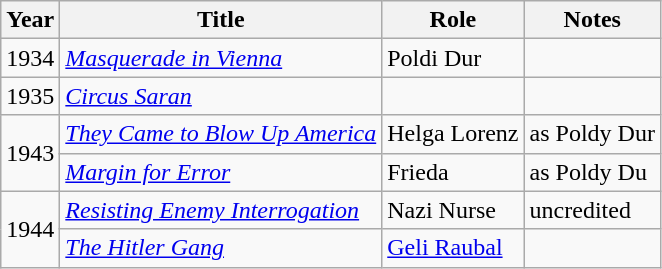<table class="wikitable sortable">
<tr>
<th>Year</th>
<th>Title</th>
<th>Role</th>
<th class="unsortable">Notes</th>
</tr>
<tr>
<td>1934</td>
<td><em><a href='#'>Masquerade in Vienna</a></em></td>
<td>Poldi Dur</td>
<td></td>
</tr>
<tr>
<td>1935</td>
<td><em><a href='#'>Circus Saran</a></em></td>
<td></td>
<td></td>
</tr>
<tr>
<td rowspan=2>1943</td>
<td><em><a href='#'>They Came to Blow Up America</a></em></td>
<td>Helga Lorenz</td>
<td>as Poldy Dur</td>
</tr>
<tr>
<td><em><a href='#'>Margin for Error</a></em></td>
<td>Frieda</td>
<td>as Poldy Du</td>
</tr>
<tr>
<td rowspan=2>1944</td>
<td><em><a href='#'>Resisting Enemy Interrogation</a></em></td>
<td>Nazi Nurse</td>
<td>uncredited</td>
</tr>
<tr>
<td><em><a href='#'>The Hitler Gang</a></em></td>
<td><a href='#'>Geli Raubal</a></td>
<td></td>
</tr>
</table>
